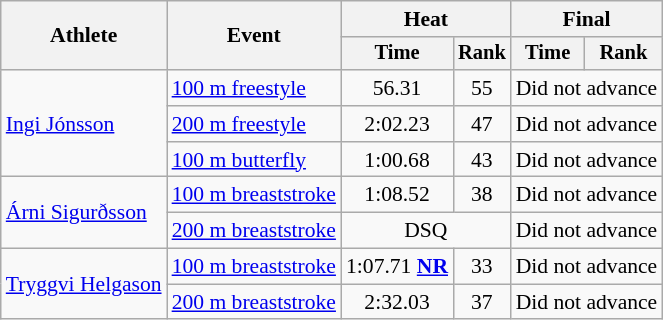<table class=wikitable style="font-size:90%">
<tr>
<th rowspan="2">Athlete</th>
<th rowspan="2">Event</th>
<th colspan="2">Heat</th>
<th colspan="2">Final</th>
</tr>
<tr style="font-size:95%">
<th>Time</th>
<th>Rank</th>
<th>Time</th>
<th>Rank</th>
</tr>
<tr align=center>
<td align=left rowspan=3><a href='#'>Ingi Jónsson</a></td>
<td align=left><a href='#'>100 m freestyle</a></td>
<td>56.31</td>
<td>55</td>
<td colspan=2>Did not advance</td>
</tr>
<tr align=center>
<td align=left><a href='#'>200 m freestyle</a></td>
<td>2:02.23</td>
<td>47</td>
<td colspan=2>Did not advance</td>
</tr>
<tr align=center>
<td align=left><a href='#'>100 m butterfly</a></td>
<td>1:00.68</td>
<td>43</td>
<td colspan=2>Did not advance</td>
</tr>
<tr align=center>
<td align=left rowspan=2><a href='#'>Árni Sigurðsson</a></td>
<td align=left><a href='#'>100 m breaststroke</a></td>
<td>1:08.52</td>
<td>38</td>
<td colspan=2>Did not advance</td>
</tr>
<tr align=center>
<td align=left><a href='#'>200 m breaststroke</a></td>
<td colspan=2>DSQ</td>
<td colspan=2>Did not advance</td>
</tr>
<tr align=center>
<td align=left rowspan=2><a href='#'>Tryggvi Helgason</a></td>
<td align=left><a href='#'>100 m breaststroke</a></td>
<td>1:07.71 <strong><a href='#'>NR</a></strong></td>
<td>33</td>
<td colspan=2>Did not advance</td>
</tr>
<tr align=center>
<td align=left><a href='#'>200 m breaststroke</a></td>
<td>2:32.03</td>
<td>37</td>
<td colspan=2>Did not advance</td>
</tr>
</table>
